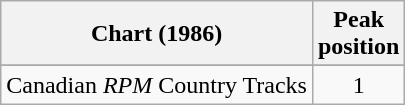<table class="wikitable sortable">
<tr>
<th align="left">Chart (1986)</th>
<th align="center">Peak<br>position</th>
</tr>
<tr>
</tr>
<tr>
<td align="left">Canadian <em>RPM</em> Country Tracks</td>
<td align="center">1</td>
</tr>
</table>
